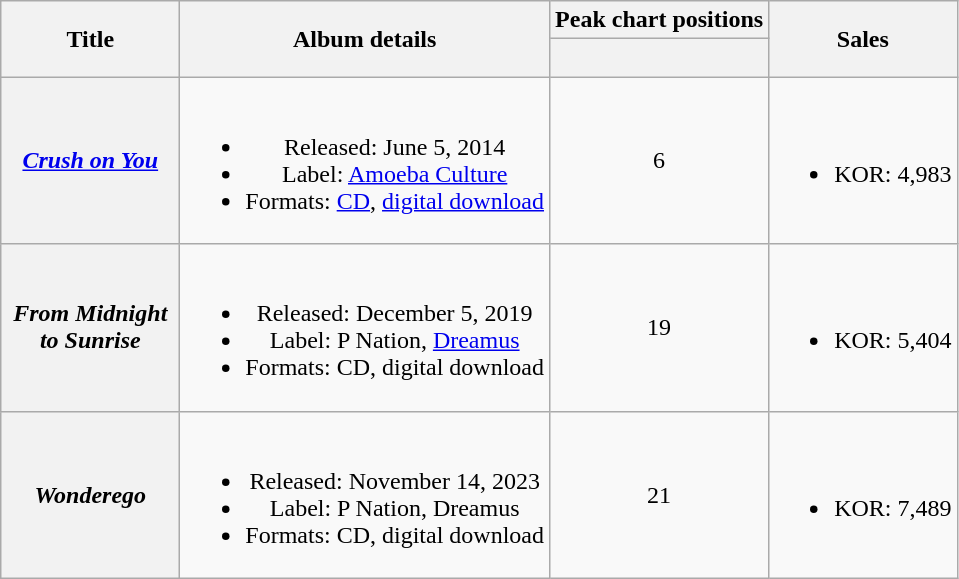<table class="wikitable plainrowheaders" style="text-align:center">
<tr>
<th scope="col" rowspan="2" style="width:7em">Title</th>
<th scope="col" rowspan="2">Album details</th>
<th scope="col" colspan="1">Peak chart positions</th>
<th scope="col" rowspan="2">Sales</th>
</tr>
<tr>
<th><br></th>
</tr>
<tr>
<th scope="row"><em><a href='#'>Crush on You</a></em></th>
<td><br><ul><li>Released: June 5, 2014</li><li>Label: <a href='#'>Amoeba Culture</a></li><li>Formats: <a href='#'>CD</a>, <a href='#'>digital download</a></li></ul></td>
<td>6</td>
<td><br><ul><li>KOR: 4,983</li></ul></td>
</tr>
<tr>
<th scope="row"><em>From Midnight to Sunrise</em></th>
<td><br><ul><li>Released: December 5, 2019</li><li>Label: P Nation, <a href='#'>Dreamus</a></li><li>Formats: CD, digital download</li></ul></td>
<td>19</td>
<td><br><ul><li>KOR: 5,404</li></ul></td>
</tr>
<tr>
<th scope="row"><em>Wonderego</em></th>
<td><br><ul><li>Released: November 14, 2023</li><li>Label: P Nation, Dreamus</li><li>Formats: CD, digital download</li></ul></td>
<td>21</td>
<td><br><ul><li>KOR: 7,489</li></ul></td>
</tr>
</table>
